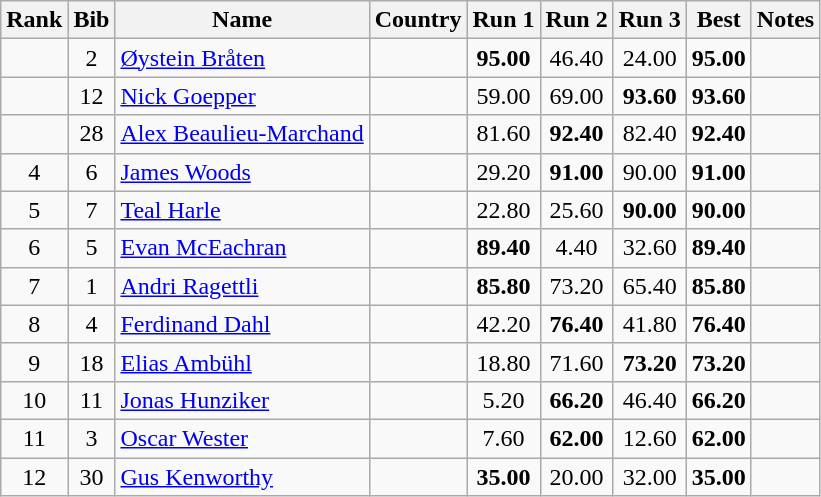<table class="wikitable sortable" style="text-align:center">
<tr>
<th>Rank</th>
<th>Bib</th>
<th>Name</th>
<th>Country</th>
<th>Run 1</th>
<th>Run 2</th>
<th>Run 3</th>
<th>Best</th>
<th>Notes</th>
</tr>
<tr>
<td></td>
<td>2</td>
<td align="left"><a href='#'>Øystein Bråten</a></td>
<td align="left"></td>
<td><strong>95.00</strong></td>
<td>46.40</td>
<td>24.00</td>
<td><strong>95.00</strong></td>
<td></td>
</tr>
<tr>
<td></td>
<td>12</td>
<td align="left"><a href='#'>Nick Goepper</a></td>
<td align="left"></td>
<td>59.00</td>
<td>69.00</td>
<td><strong>93.60</strong></td>
<td><strong>93.60</strong></td>
<td></td>
</tr>
<tr>
<td></td>
<td>28</td>
<td align="left"><a href='#'>Alex Beaulieu-Marchand</a></td>
<td align=left></td>
<td>81.60</td>
<td><strong>92.40</strong></td>
<td>82.40</td>
<td><strong>92.40</strong></td>
<td></td>
</tr>
<tr>
<td>4</td>
<td>6</td>
<td align="left"><a href='#'>James Woods</a></td>
<td align=left></td>
<td>29.20</td>
<td><strong>91.00</strong></td>
<td>90.00</td>
<td><strong>91.00</strong></td>
<td></td>
</tr>
<tr>
<td>5</td>
<td>7</td>
<td align="left"><a href='#'>Teal Harle</a></td>
<td align="left"></td>
<td>22.80</td>
<td>25.60</td>
<td><strong>90.00</strong></td>
<td><strong>90.00</strong></td>
<td></td>
</tr>
<tr>
<td>6</td>
<td>5</td>
<td align="left"><a href='#'>Evan McEachran</a></td>
<td align=left></td>
<td><strong>89.40</strong></td>
<td>4.40</td>
<td>32.60</td>
<td><strong>89.40</strong></td>
<td></td>
</tr>
<tr>
<td>7</td>
<td>1</td>
<td align="left"><a href='#'>Andri Ragettli</a></td>
<td align="left"></td>
<td><strong>85.80</strong></td>
<td>73.20</td>
<td>65.40</td>
<td><strong>85.80</strong></td>
<td></td>
</tr>
<tr>
<td>8</td>
<td>4</td>
<td align="left"><a href='#'>Ferdinand Dahl</a></td>
<td align="left"></td>
<td>42.20</td>
<td><strong>76.40</strong></td>
<td>41.80</td>
<td><strong>76.40</strong></td>
<td></td>
</tr>
<tr>
<td>9</td>
<td>18</td>
<td align="left"><a href='#'>Elias Ambühl</a></td>
<td align=left></td>
<td>18.80</td>
<td>71.60</td>
<td><strong>73.20</strong></td>
<td><strong>73.20</strong></td>
<td></td>
</tr>
<tr>
<td>10</td>
<td>11</td>
<td align="left"><a href='#'>Jonas Hunziker</a></td>
<td align="left"></td>
<td>5.20</td>
<td><strong>66.20</strong></td>
<td>46.40</td>
<td><strong>66.20</strong></td>
<td></td>
</tr>
<tr>
<td>11</td>
<td>3</td>
<td align="left"><a href='#'>Oscar Wester</a></td>
<td align=left></td>
<td>7.60</td>
<td><strong>62.00</strong></td>
<td>12.60</td>
<td><strong>62.00</strong></td>
<td></td>
</tr>
<tr>
<td>12</td>
<td>30</td>
<td align="left"><a href='#'>Gus Kenworthy</a></td>
<td align=left></td>
<td><strong>35.00</strong></td>
<td>20.00</td>
<td>32.00</td>
<td><strong>35.00</strong></td>
<td></td>
</tr>
</table>
